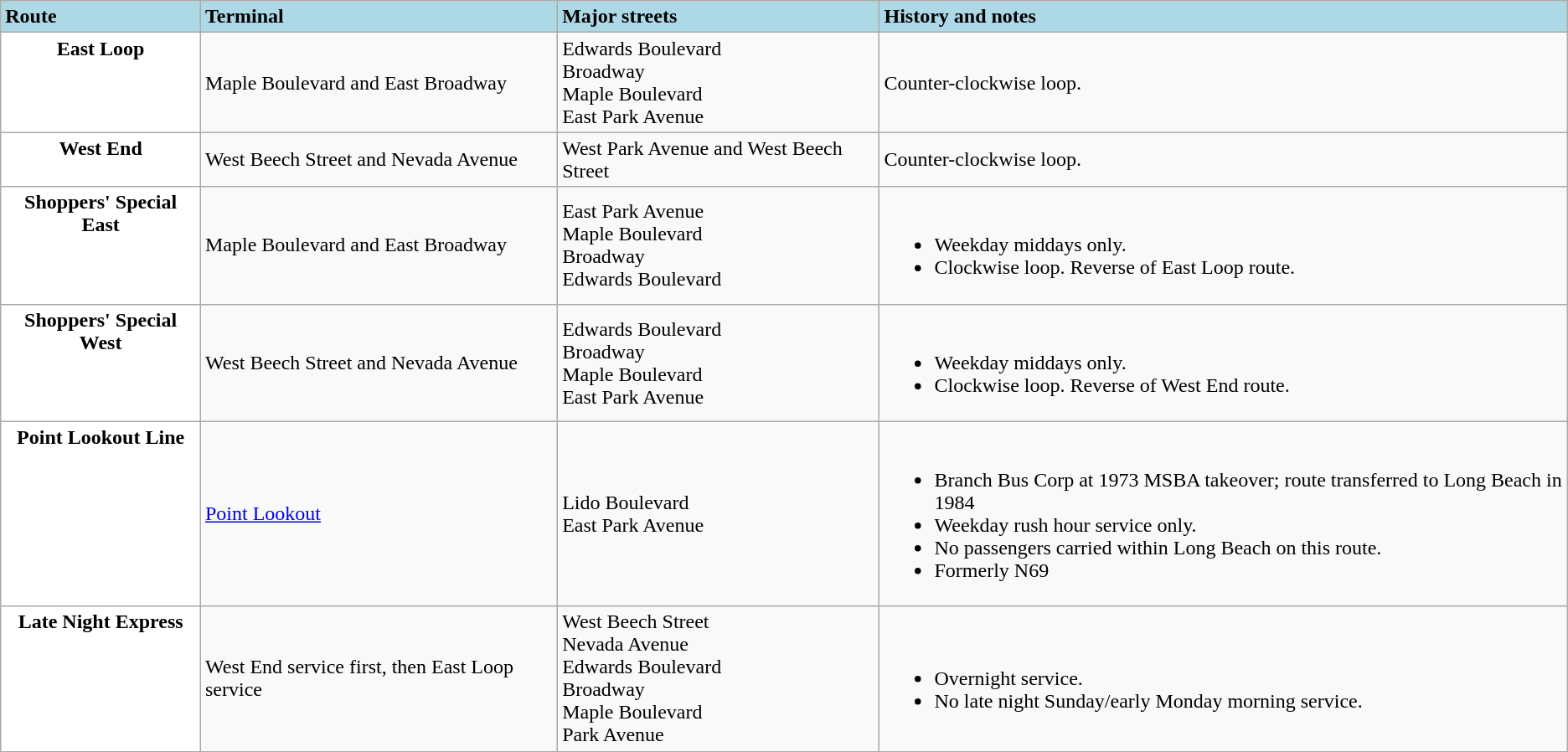<table class="wikitable" style="font-size: 100%;">
<tr>
<td style="background:lightblue; color:black; text-align:left;"><strong>Route</strong></td>
<td style="background:lightblue; color:black; text-align:left;"><strong>Terminal</strong></td>
<td style="background:lightblue; color:black; text-align:left;"><strong>Major streets</strong></td>
<td style="background:lightblue; color:black; text-align:left;"><strong>History and notes</strong></td>
</tr>
<tr>
<td style="background:white; color:black" align="center" valign="top"><div><strong>East Loop</strong></div></td>
<td>Maple Boulevard and East Broadway</td>
<td>Edwards Boulevard<br>Broadway<br>Maple Boulevard<br>East Park Avenue</td>
<td>Counter-clockwise loop.</td>
</tr>
<tr>
<td style="background:white; color:black" align="center" valign="top"><div><strong>West End</strong></div></td>
<td>West Beech Street and Nevada Avenue</td>
<td>West Park Avenue and West Beech Street</td>
<td>Counter-clockwise loop.</td>
</tr>
<tr>
<td style="background:white; color:black" align="center" valign="top"><div><strong>Shoppers' Special East</strong></div></td>
<td>Maple Boulevard and East Broadway</td>
<td>East Park Avenue<br>Maple Boulevard<br>Broadway<br>Edwards Boulevard</td>
<td><br><ul><li>Weekday middays only.</li><li>Clockwise loop. Reverse of East Loop route.</li></ul></td>
</tr>
<tr>
<td style="background:white; color:black" align="center" valign="top"><div><strong>Shoppers' Special West</strong></div></td>
<td>West Beech Street and Nevada Avenue</td>
<td>Edwards Boulevard<br>Broadway<br>Maple Boulevard<br>East Park Avenue</td>
<td><br><ul><li>Weekday middays only.</li><li>Clockwise loop. Reverse of West End route.</li></ul></td>
</tr>
<tr>
<td style="background:white; color:black" align="center" valign="top"><div><strong>Point Lookout Line</strong></div></td>
<td><a href='#'>Point Lookout</a></td>
<td>Lido Boulevard<br>East Park Avenue</td>
<td><br><ul><li>Branch Bus Corp at 1973 MSBA takeover; route transferred to Long Beach in 1984</li><li>Weekday rush hour service only.</li><li>No passengers carried within Long Beach on this route.</li><li>Formerly N69</li></ul></td>
</tr>
<tr>
<td style="background:white; color:black" align="center" valign="top"><div><strong>Late Night Express</strong></div></td>
<td>West End service first, then East Loop service</td>
<td>West Beech Street<br>Nevada Avenue<br>Edwards Boulevard<br>Broadway<br>Maple Boulevard<br>Park Avenue</td>
<td><br><ul><li>Overnight service.</li><li>No late night Sunday/early Monday morning service.</li></ul></td>
</tr>
</table>
